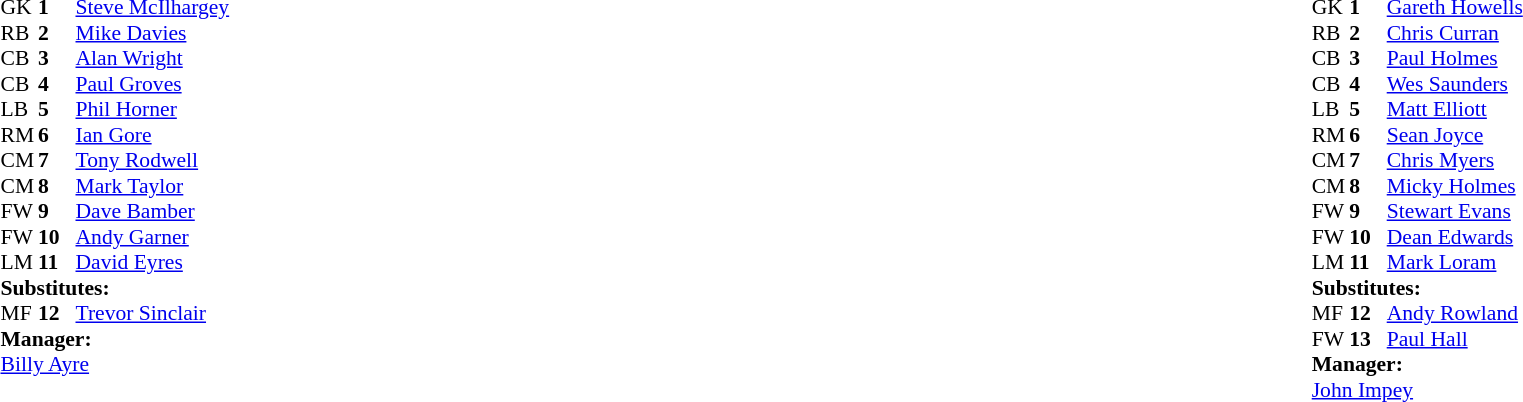<table width="100%">
<tr>
<td valign="top" width="50%"><br><table style="font-size: 90%" cellspacing="0" cellpadding="0">
<tr>
<td colspan="4"></td>
</tr>
<tr>
<th width="25"></th>
<th width="25"></th>
</tr>
<tr>
<td>GK</td>
<td><strong>1</strong></td>
<td><a href='#'>Steve McIlhargey</a></td>
</tr>
<tr>
<td>RB</td>
<td><strong>2</strong></td>
<td><a href='#'>Mike Davies</a> </td>
</tr>
<tr>
<td>CB</td>
<td><strong>3</strong></td>
<td><a href='#'>Alan Wright</a></td>
</tr>
<tr>
<td>CB</td>
<td><strong>4</strong></td>
<td><a href='#'>Paul Groves</a></td>
</tr>
<tr>
<td>LB</td>
<td><strong>5</strong></td>
<td><a href='#'>Phil Horner</a></td>
</tr>
<tr>
<td>RM</td>
<td><strong>6</strong></td>
<td><a href='#'>Ian Gore</a></td>
</tr>
<tr>
<td>CM</td>
<td><strong>7</strong></td>
<td><a href='#'>Tony Rodwell</a></td>
</tr>
<tr>
<td>CM</td>
<td><strong>8</strong></td>
<td><a href='#'>Mark Taylor</a></td>
</tr>
<tr>
<td>FW</td>
<td><strong>9</strong></td>
<td><a href='#'>Dave Bamber</a></td>
</tr>
<tr>
<td>FW</td>
<td><strong>10</strong></td>
<td><a href='#'>Andy Garner</a></td>
</tr>
<tr>
<td>LM</td>
<td><strong>11</strong></td>
<td><a href='#'>David Eyres</a></td>
</tr>
<tr>
<td colspan="3"><strong>Substitutes:</strong></td>
</tr>
<tr>
<td>MF</td>
<td><strong>12</strong></td>
<td><a href='#'>Trevor Sinclair</a> </td>
</tr>
<tr>
<td colspan=4><strong>Manager:</strong></td>
</tr>
<tr>
<td colspan="4"><a href='#'>Billy Ayre</a></td>
</tr>
</table>
</td>
<td valign="top" width="50%"><br><table style="font-size: 90%" cellspacing="0" cellpadding="0" align="center">
<tr>
<td colspan="4"></td>
</tr>
<tr>
<th width="25"></th>
<th width="25"></th>
</tr>
<tr>
<td>GK</td>
<td><strong>1</strong></td>
<td><a href='#'>Gareth Howells</a></td>
</tr>
<tr>
<td>RB</td>
<td><strong>2</strong></td>
<td><a href='#'>Chris Curran</a></td>
</tr>
<tr>
<td>CB</td>
<td><strong>3</strong></td>
<td><a href='#'>Paul Holmes</a></td>
</tr>
<tr>
<td>CB</td>
<td><strong>4</strong></td>
<td><a href='#'>Wes Saunders</a></td>
</tr>
<tr>
<td>LB</td>
<td><strong>5</strong></td>
<td><a href='#'>Matt Elliott</a></td>
</tr>
<tr>
<td>RM</td>
<td><strong>6</strong></td>
<td><a href='#'>Sean Joyce</a></td>
</tr>
<tr>
<td>CM</td>
<td><strong>7</strong></td>
<td><a href='#'>Chris Myers</a></td>
</tr>
<tr>
<td>CM</td>
<td><strong>8</strong></td>
<td><a href='#'>Micky Holmes</a></td>
</tr>
<tr>
<td>FW</td>
<td><strong>9</strong></td>
<td><a href='#'>Stewart Evans</a> </td>
</tr>
<tr>
<td>FW</td>
<td><strong>10</strong></td>
<td><a href='#'>Dean Edwards</a> </td>
</tr>
<tr>
<td>LM</td>
<td><strong>11</strong></td>
<td><a href='#'>Mark Loram</a></td>
</tr>
<tr>
<td colspan="3"><strong>Substitutes:</strong></td>
</tr>
<tr>
<td>MF</td>
<td><strong>12</strong></td>
<td><a href='#'>Andy Rowland</a> </td>
</tr>
<tr>
<td>FW</td>
<td><strong>13</strong></td>
<td><a href='#'>Paul Hall</a> </td>
</tr>
<tr>
<td colspan=4><strong>Manager:</strong></td>
</tr>
<tr>
<td colspan="4"><a href='#'>John Impey</a></td>
</tr>
<tr>
</tr>
</table>
</td>
</tr>
</table>
